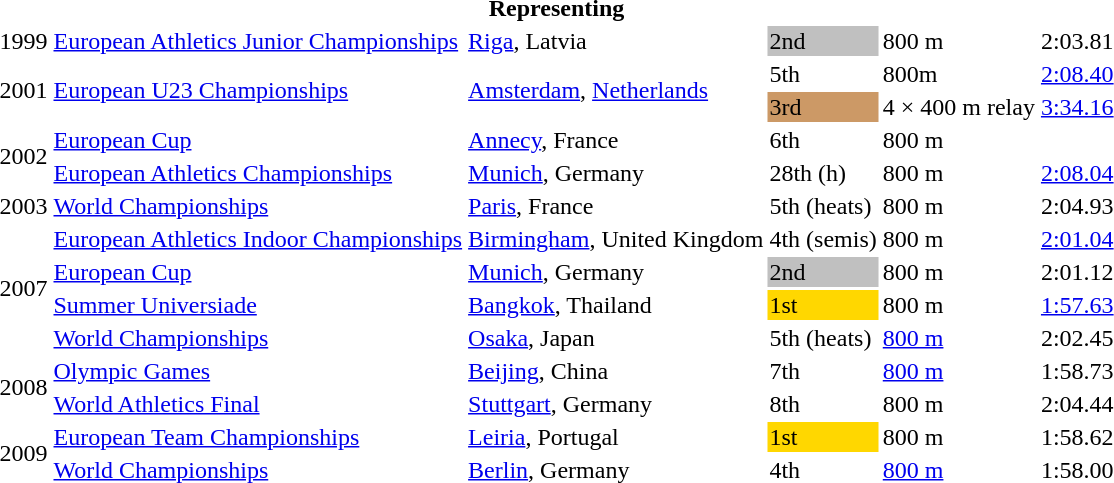<table>
<tr>
<th colspan="6">Representing </th>
</tr>
<tr>
<td>1999</td>
<td><a href='#'>European Athletics Junior Championships</a></td>
<td><a href='#'>Riga</a>, Latvia</td>
<td bgcolor="silver">2nd</td>
<td>800 m</td>
<td>2:03.81</td>
</tr>
<tr>
<td rowspan=2>2001</td>
<td rowspan=2><a href='#'>European U23 Championships</a></td>
<td rowspan=2><a href='#'>Amsterdam</a>, <a href='#'>Netherlands</a></td>
<td>5th</td>
<td>800m</td>
<td><a href='#'>2:08.40</a></td>
</tr>
<tr>
<td bgcolor="cc9966">3rd</td>
<td>4 × 400 m relay</td>
<td><a href='#'>3:34.16</a></td>
</tr>
<tr>
<td rowspan=2>2002</td>
<td><a href='#'>European Cup</a></td>
<td><a href='#'>Annecy</a>, France</td>
<td>6th</td>
<td>800 m</td>
<td></td>
</tr>
<tr>
<td><a href='#'>European Athletics Championships</a></td>
<td><a href='#'>Munich</a>, Germany</td>
<td>28th (h)</td>
<td>800 m</td>
<td><a href='#'>2:08.04</a></td>
</tr>
<tr>
<td>2003</td>
<td><a href='#'>World Championships</a></td>
<td><a href='#'>Paris</a>, France</td>
<td>5th (heats)</td>
<td>800 m</td>
<td>2:04.93</td>
</tr>
<tr>
<td rowspan=4>2007</td>
<td><a href='#'>European Athletics Indoor Championships</a></td>
<td><a href='#'>Birmingham</a>, United Kingdom</td>
<td>4th (semis)</td>
<td>800 m</td>
<td><a href='#'>2:01.04</a></td>
</tr>
<tr>
<td><a href='#'>European Cup</a></td>
<td><a href='#'>Munich</a>, Germany</td>
<td bgcolor="silver">2nd</td>
<td>800 m</td>
<td>2:01.12</td>
</tr>
<tr>
<td><a href='#'>Summer Universiade</a></td>
<td><a href='#'>Bangkok</a>, Thailand</td>
<td bgcolor="gold">1st</td>
<td>800 m</td>
<td><a href='#'>1:57.63</a></td>
</tr>
<tr>
<td><a href='#'>World Championships</a></td>
<td><a href='#'>Osaka</a>, Japan</td>
<td>5th (heats)</td>
<td><a href='#'>800 m</a></td>
<td>2:02.45</td>
</tr>
<tr>
<td rowspan=2>2008</td>
<td><a href='#'>Olympic Games</a></td>
<td><a href='#'>Beijing</a>, China</td>
<td>7th</td>
<td><a href='#'>800 m</a></td>
<td>1:58.73</td>
</tr>
<tr>
<td><a href='#'>World Athletics Final</a></td>
<td><a href='#'>Stuttgart</a>, Germany</td>
<td>8th</td>
<td>800 m</td>
<td>2:04.44</td>
</tr>
<tr>
<td rowspan=2>2009</td>
<td><a href='#'>European Team Championships</a></td>
<td><a href='#'>Leiria</a>, Portugal</td>
<td bgcolor="gold">1st</td>
<td>800 m</td>
<td>1:58.62</td>
</tr>
<tr>
<td><a href='#'>World Championships</a></td>
<td><a href='#'>Berlin</a>, Germany</td>
<td>4th</td>
<td><a href='#'>800 m</a></td>
<td>1:58.00</td>
</tr>
</table>
